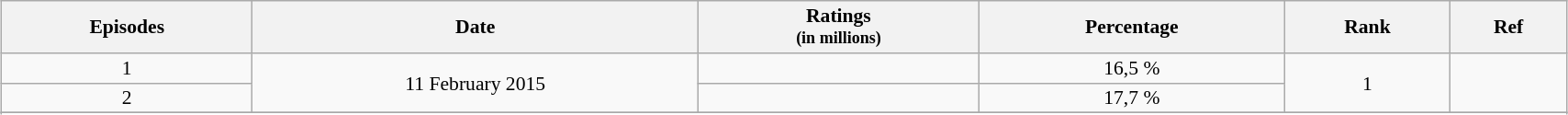<table class="wikitable" style="text-align:center; line-height:15px; font-size:90%; margin:1em auto;" width=90%>
<tr>
<th>Episodes</th>
<th>Date</th>
<th>Ratings<br><small>(in millions)</small></th>
<th>Percentage</th>
<th>Rank</th>
<th>Ref</th>
</tr>
<tr>
<td>1</td>
<td rowspan=2>11 February 2015</td>
<td><span></span></td>
<td><span>16,5 %</span></td>
<td rowspan="2">1</td>
<td rowspan=2></td>
</tr>
<tr>
<td>2</td>
<td><span></span></td>
<td><span>17,7 %</span></td>
</tr>
<tr>
</tr>
<tr>
</tr>
</table>
